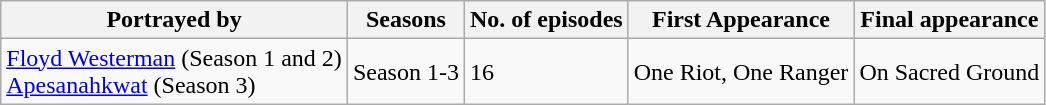<table class="wikitable" style="text-align:justify;">
<tr>
<th>Portrayed by</th>
<th>Seasons</th>
<th>No. of episodes</th>
<th>First Appearance</th>
<th>Final appearance</th>
</tr>
<tr>
<td><a href='#'>Floyd Westerman</a> (Season 1 and 2)<br><a href='#'>Apesanahkwat</a> (Season 3)</td>
<td>Season 1-3</td>
<td>16</td>
<td>One Riot, One Ranger</td>
<td>On Sacred Ground</td>
</tr>
</table>
